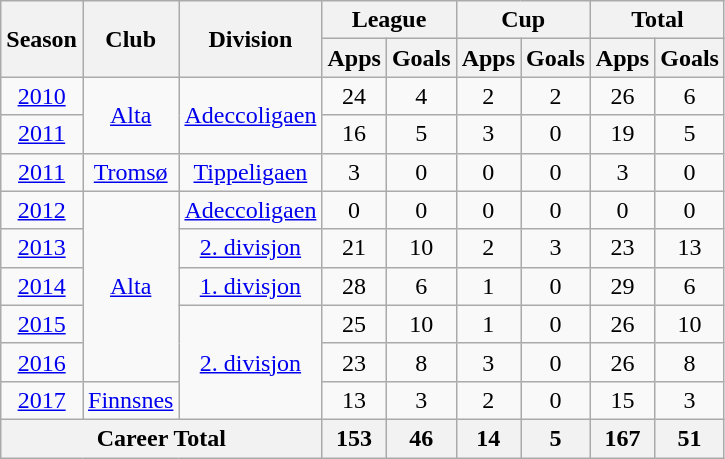<table class="wikitable" style="text-align: center;">
<tr>
<th rowspan="2">Season</th>
<th rowspan="2">Club</th>
<th rowspan="2">Division</th>
<th colspan="2">League</th>
<th colspan="2">Cup</th>
<th colspan="2">Total</th>
</tr>
<tr>
<th>Apps</th>
<th>Goals</th>
<th>Apps</th>
<th>Goals</th>
<th>Apps</th>
<th>Goals</th>
</tr>
<tr>
<td><a href='#'>2010</a></td>
<td rowspan="2" valign="center"><a href='#'>Alta</a></td>
<td rowspan="2" valign="center"><a href='#'>Adeccoligaen</a></td>
<td>24</td>
<td>4</td>
<td>2</td>
<td>2</td>
<td>26</td>
<td>6</td>
</tr>
<tr>
<td><a href='#'>2011</a></td>
<td>16</td>
<td>5</td>
<td>3</td>
<td>0</td>
<td>19</td>
<td>5</td>
</tr>
<tr>
<td><a href='#'>2011</a></td>
<td rowspan="1" valign="center"><a href='#'>Tromsø</a></td>
<td rowspan="1" valign="center"><a href='#'>Tippeligaen</a></td>
<td>3</td>
<td>0</td>
<td>0</td>
<td>0</td>
<td>3</td>
<td>0</td>
</tr>
<tr>
<td><a href='#'>2012</a></td>
<td rowspan="5" valign="center"><a href='#'>Alta</a></td>
<td rowspan="1" valign="center"><a href='#'>Adeccoligaen</a></td>
<td>0</td>
<td>0</td>
<td>0</td>
<td>0</td>
<td>0</td>
<td>0</td>
</tr>
<tr>
<td><a href='#'>2013</a></td>
<td rowspan="1" valign="center"><a href='#'>2. divisjon</a></td>
<td>21</td>
<td>10</td>
<td>2</td>
<td>3</td>
<td>23</td>
<td>13</td>
</tr>
<tr>
<td><a href='#'>2014</a></td>
<td rowspan="1" valign="center"><a href='#'>1. divisjon</a></td>
<td>28</td>
<td>6</td>
<td>1</td>
<td>0</td>
<td>29</td>
<td>6</td>
</tr>
<tr>
<td><a href='#'>2015</a></td>
<td rowspan="3" valign="center"><a href='#'>2. divisjon</a></td>
<td>25</td>
<td>10</td>
<td>1</td>
<td>0</td>
<td>26</td>
<td>10</td>
</tr>
<tr>
<td><a href='#'>2016</a></td>
<td>23</td>
<td>8</td>
<td>3</td>
<td>0</td>
<td>26</td>
<td>8</td>
</tr>
<tr>
<td><a href='#'>2017</a></td>
<td rowspan="1" valign="center"><a href='#'>Finnsnes</a></td>
<td>13</td>
<td>3</td>
<td>2</td>
<td>0</td>
<td>15</td>
<td>3</td>
</tr>
<tr>
<th colspan="3">Career Total</th>
<th>153</th>
<th>46</th>
<th>14</th>
<th>5</th>
<th>167</th>
<th>51</th>
</tr>
</table>
